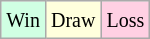<table class="wikitable">
<tr>
<td style="background-color: #d0ffe3;"><small>Win</small></td>
<td style="background-color: #ffffdd;"><small>Draw</small></td>
<td style="background-color: #ffd0e3;"><small>Loss</small></td>
</tr>
</table>
